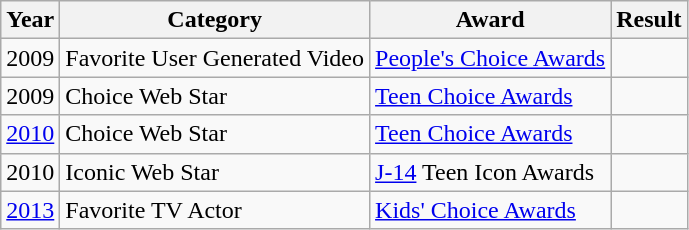<table class="wikitable">
<tr>
<th>Year</th>
<th>Category</th>
<th>Award</th>
<th>Result</th>
</tr>
<tr>
<td>2009</td>
<td>Favorite User Generated Video</td>
<td><a href='#'>People's Choice Awards</a></td>
<td></td>
</tr>
<tr>
<td>2009</td>
<td>Choice Web Star</td>
<td><a href='#'>Teen Choice Awards</a></td>
<td></td>
</tr>
<tr>
<td><a href='#'>2010</a></td>
<td>Choice Web Star</td>
<td><a href='#'>Teen Choice Awards</a></td>
<td></td>
</tr>
<tr>
<td>2010</td>
<td>Iconic Web Star</td>
<td><a href='#'>J-14</a> Teen Icon Awards</td>
<td></td>
</tr>
<tr>
<td><a href='#'>2013</a></td>
<td>Favorite TV Actor</td>
<td><a href='#'>Kids' Choice Awards</a></td>
<td></td>
</tr>
</table>
